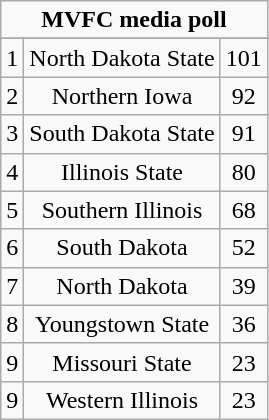<table class="wikitable" style="display: inline-table;">
<tr>
<td align="center" Colspan="3"><strong>MVFC media poll</strong></td>
</tr>
<tr align="center">
</tr>
<tr align="center">
<td>1</td>
<td>North Dakota State</td>
<td>101</td>
</tr>
<tr align="center">
<td>2</td>
<td>Northern Iowa</td>
<td>92</td>
</tr>
<tr align="center">
<td>3</td>
<td>South Dakota State</td>
<td>91</td>
</tr>
<tr align="center">
<td>4</td>
<td>Illinois State</td>
<td>80</td>
</tr>
<tr align="center">
<td>5</td>
<td>Southern Illinois</td>
<td>68</td>
</tr>
<tr align="center">
<td>6</td>
<td>South Dakota</td>
<td>52</td>
</tr>
<tr align="center">
<td>7</td>
<td>North Dakota</td>
<td>39</td>
</tr>
<tr align="center">
<td>8</td>
<td>Youngstown State</td>
<td>36</td>
</tr>
<tr align="center">
<td>9</td>
<td>Missouri State</td>
<td>23</td>
</tr>
<tr align="center">
<td>9</td>
<td>Western Illinois</td>
<td>23</td>
</tr>
</table>
